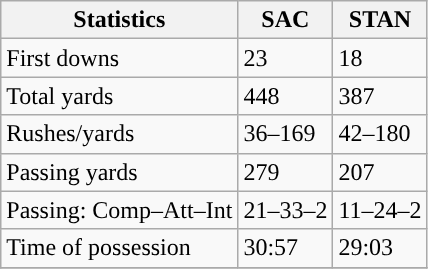<table class="wikitable" style="float: left;">
<tr>
<th>Statistics</th>
<th>SAC</th>
<th>STAN</th>
</tr>
<tr>
<td>First downs</td>
<td>23</td>
<td>18</td>
</tr>
<tr>
<td>Total yards</td>
<td>448</td>
<td>387</td>
</tr>
<tr>
<td>Rushes/yards</td>
<td>36–169</td>
<td>42–180</td>
</tr>
<tr>
<td>Passing yards</td>
<td>279</td>
<td>207</td>
</tr>
<tr>
<td>Passing: Comp–Att–Int</td>
<td>21–33–2</td>
<td>11–24–2</td>
</tr>
<tr>
<td>Time of possession</td>
<td>30:57</td>
<td>29:03</td>
</tr>
<tr>
</tr>
</table>
